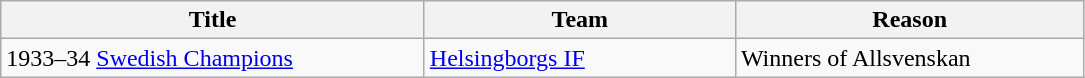<table class="wikitable" style="text-align: left;">
<tr>
<th style="width: 275px;">Title</th>
<th style="width: 200px;">Team</th>
<th style="width: 225px;">Reason</th>
</tr>
<tr>
<td>1933–34 <a href='#'>Swedish Champions</a></td>
<td><a href='#'>Helsingborgs IF</a></td>
<td>Winners of Allsvenskan</td>
</tr>
</table>
